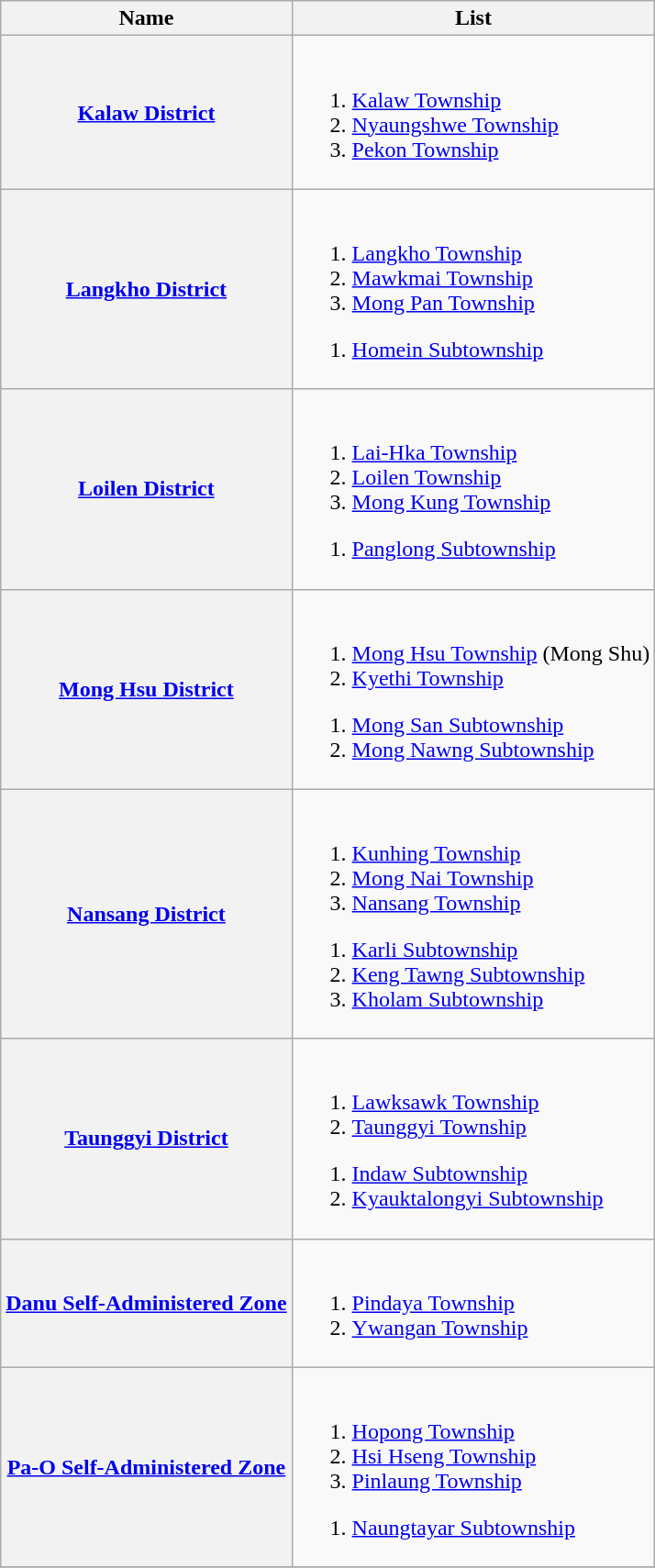<table class=wikitable>
<tr>
<th>Name</th>
<th>List</th>
</tr>
<tr>
<th><a href='#'>Kalaw District</a></th>
<td><br><ol><li><a href='#'>Kalaw Township</a></li><li><a href='#'>Nyaungshwe Township</a></li><li><a href='#'>Pekon Township</a></li></ol></td>
</tr>
<tr>
<th><a href='#'>Langkho District</a></th>
<td><br>
<ol><li><a href='#'>Langkho Township</a></li><li><a href='#'>Mawkmai Township</a></li><li><a href='#'>Mong Pan Township</a></li></ol><ol><li><a href='#'>Homein Subtownship</a></li></ol></td>
</tr>
<tr>
<th><a href='#'>Loilen District</a></th>
<td><br>
<ol><li><a href='#'>Lai-Hka Township</a></li><li><a href='#'>Loilen Township</a></li><li><a href='#'>Mong Kung Township</a></li></ol><ol><li><a href='#'>Panglong Subtownship</a></li></ol></td>
</tr>
<tr>
<th><a href='#'>Mong Hsu District</a></th>
<td><br>
<ol><li><a href='#'>Mong Hsu Township</a> (Mong Shu)</li><li><a href='#'>Kyethi Township</a></li></ol><ol><li><a href='#'>Mong San Subtownship</a></li><li><a href='#'>Mong Nawng Subtownship</a></li></ol></td>
</tr>
<tr>
<th><a href='#'>Nansang District</a></th>
<td><br>
<ol><li><a href='#'>Kunhing Township</a></li><li><a href='#'>Mong Nai Township</a></li><li><a href='#'>Nansang Township</a></li></ol><ol><li><a href='#'>Karli Subtownship</a></li><li><a href='#'>Keng Tawng Subtownship</a></li><li><a href='#'>Kholam Subtownship</a></li></ol></td>
</tr>
<tr>
<th><a href='#'>Taunggyi District</a></th>
<td><br>
<ol><li><a href='#'>Lawksawk Township</a></li><li><a href='#'>Taunggyi Township</a></li></ol><ol><li><a href='#'>Indaw Subtownship</a></li><li><a href='#'>Kyauktalongyi Subtownship</a></li></ol></td>
</tr>
<tr>
<th><a href='#'>Danu Self-Administered Zone</a></th>
<td><br><ol><li><a href='#'>Pindaya Township</a></li><li><a href='#'>Ywangan Township</a></li></ol></td>
</tr>
<tr>
<th><a href='#'>Pa-O Self-Administered Zone</a></th>
<td><br>
<ol><li><a href='#'>Hopong Township</a></li><li><a href='#'>Hsi Hseng Township</a></li><li><a href='#'>Pinlaung Township</a></li></ol><ol><li><a href='#'>Naungtayar Subtownship</a></li></ol></td>
</tr>
<tr>
</tr>
</table>
